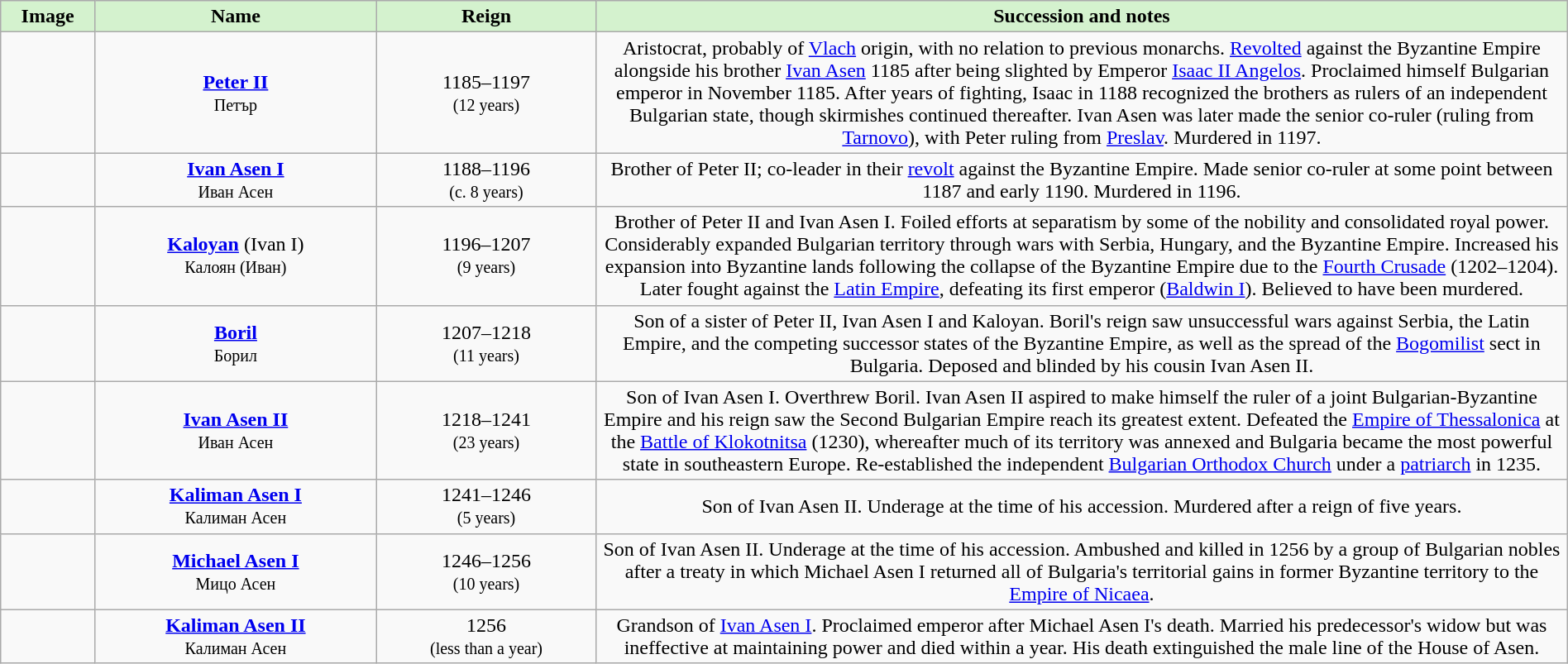<table class="wikitable" style="width:100%; text-align:center;">
<tr style="background:#D4F2CE;">
<th style="background:#D4F2CE; width:6%;">Image</th>
<th style="background:#D4F2CE; width:18%">Name</th>
<th style="background:#D4F2CE; width:14%;">Reign</th>
<th style="background:#D4F2CE; width:62%;">Succession and notes</th>
</tr>
<tr>
<td></td>
<td><strong><a href='#'>Peter II</a></strong><br><small>Петър</small></td>
<td>1185–1197<br><small>(12 years)</small></td>
<td>Aristocrat, probably of <a href='#'>Vlach</a> origin, with no relation to previous monarchs. <a href='#'>Revolted</a> against the Byzantine Empire alongside his brother <a href='#'>Ivan Asen</a> 1185 after being slighted by Emperor <a href='#'>Isaac II Angelos</a>. Proclaimed himself Bulgarian emperor in November 1185. After years of fighting, Isaac in 1188 recognized the brothers as rulers of an independent Bulgarian state, though skirmishes continued thereafter. Ivan Asen was later made the senior co-ruler (ruling from <a href='#'>Tarnovo</a>), with Peter ruling from <a href='#'>Preslav</a>. Murdered in 1197.</td>
</tr>
<tr>
<td></td>
<td><strong><a href='#'>Ivan Asen I</a></strong><br><small>Иван Асен</small></td>
<td> 1188–1196<br><small>(c. 8 years)</small></td>
<td>Brother of Peter II; co-leader in their <a href='#'>revolt</a> against the Byzantine Empire. Made senior co-ruler at some point between 1187 and early 1190. Murdered in 1196.</td>
</tr>
<tr>
<td></td>
<td><strong><a href='#'>Kaloyan</a></strong> (Ivan I)<br><small>Калоян (Иван)</small></td>
<td>1196–1207<br><small>(9 years)</small></td>
<td>Brother of Peter II and Ivan Asen I. Foiled efforts at separatism by some of the nobility and consolidated royal power. Considerably expanded Bulgarian territory through wars with Serbia, Hungary, and the Byzantine Empire. Increased his expansion into Byzantine lands following the collapse of the Byzantine Empire due to the <a href='#'>Fourth Crusade</a> (1202–1204). Later fought against the <a href='#'>Latin Empire</a>, defeating its first emperor (<a href='#'>Baldwin I</a>). Believed to have been murdered.</td>
</tr>
<tr>
<td></td>
<td><strong><a href='#'>Boril</a></strong><br><small>Борил</small></td>
<td>1207–1218<br><small>(11 years)</small></td>
<td>Son of a sister of Peter II, Ivan Asen I and Kaloyan. Boril's reign saw unsuccessful wars against Serbia, the Latin Empire, and the competing successor states of the Byzantine Empire, as well as the spread of the <a href='#'>Bogomilist</a> sect in Bulgaria. Deposed and blinded by his cousin Ivan Asen II.</td>
</tr>
<tr>
<td></td>
<td><strong><a href='#'>Ivan Asen II</a></strong><br><small>Иван Асен</small></td>
<td>1218–1241<br><small>(23 years)</small></td>
<td>Son of Ivan Asen I. Overthrew Boril. Ivan Asen II aspired to make himself the ruler of a joint Bulgarian-Byzantine Empire and his reign saw the Second Bulgarian Empire reach its greatest extent. Defeated the <a href='#'>Empire of Thessalonica</a> at the <a href='#'>Battle of Klokotnitsa</a> (1230), whereafter much of its territory was annexed and Bulgaria became the most powerful state in southeastern Europe. Re-established the independent <a href='#'>Bulgarian Orthodox Church</a> under a <a href='#'>patriarch</a> in 1235.</td>
</tr>
<tr>
<td></td>
<td><strong><a href='#'>Kaliman Asen I</a></strong><br><small>Калиман Асен</small></td>
<td>1241–1246<br><small>(5 years)</small></td>
<td>Son of Ivan Asen II. Underage at the time of his accession. Murdered after a reign of five years.</td>
</tr>
<tr>
<td></td>
<td><strong><a href='#'>Michael Asen I</a></strong><br><small>Мицо Асен</small></td>
<td>1246–1256<br><small>(10 years)</small></td>
<td>Son of Ivan Asen II. Underage at the time of his accession. Ambushed and killed in 1256 by a group of Bulgarian nobles after a treaty in which Michael Asen I returned all of Bulgaria's territorial gains in former Byzantine territory to the <a href='#'>Empire of Nicaea</a>.</td>
</tr>
<tr>
<td></td>
<td><strong><a href='#'>Kaliman Asen II</a></strong><br><small>Калиман Асен</small></td>
<td>1256<br><small>(less than a year)</small></td>
<td>Grandson of <a href='#'>Ivan Asen I</a>. Proclaimed emperor after Michael Asen I's death. Married his predecessor's widow but was ineffective at maintaining power and died within a year. His death extinguished the male line of the House of Asen.</td>
</tr>
</table>
